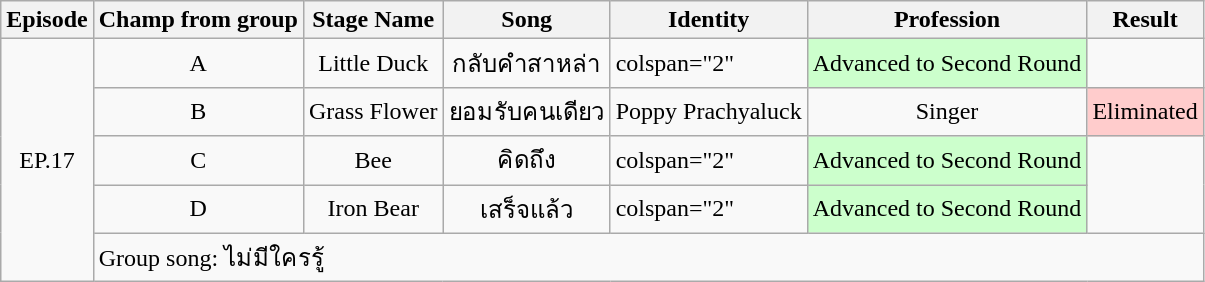<table class="wikitable">
<tr>
<th>Episode</th>
<th>Champ from group</th>
<th>Stage Name</th>
<th>Song</th>
<th>Identity</th>
<th>Profession</th>
<th>Result</th>
</tr>
<tr>
<td rowspan="5" align="center">EP.17</td>
<td align="center">A</td>
<td style="text-align:center;">Little Duck</td>
<td style="text-align:center;">กลับคำสาหล่า</td>
<td>colspan="2"  </td>
<td style="text-align:center; background:#ccffcc;">Advanced to Second Round</td>
</tr>
<tr>
<td align="center">B</td>
<td style="text-align:center;">Grass Flower</td>
<td style="text-align:center;">ยอมรับคนเดียว</td>
<td style="text-align:center;">Poppy Prachyaluck</td>
<td style="text-align:center;">Singer</td>
<td style="text-align:center; background:#ffcccc;">Eliminated</td>
</tr>
<tr>
<td align="center">C</td>
<td style="text-align:center;">Bee</td>
<td style="text-align:center;">คิดถึง</td>
<td>colspan="2"  </td>
<td style="text-align:center; background:#ccffcc;">Advanced to Second Round</td>
</tr>
<tr>
<td align="center">D</td>
<td style="text-align:center;">Iron Bear</td>
<td style="text-align:center;">เสร็จแล้ว</td>
<td>colspan="2"  </td>
<td style="text-align:center; background:#ccffcc;">Advanced to Second Round</td>
</tr>
<tr>
<td colspan="7">Group song: ไม่มีใครรู้</td>
</tr>
</table>
